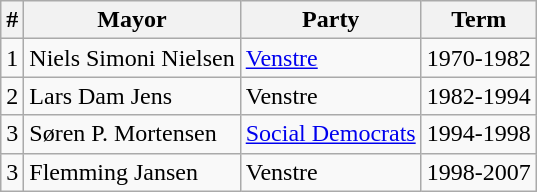<table class="wikitable">
<tr>
<th>#</th>
<th>Mayor</th>
<th>Party</th>
<th>Term</th>
</tr>
<tr>
<td>1</td>
<td>Niels Simoni Nielsen</td>
<td> <a href='#'>Venstre</a></td>
<td>1970-1982</td>
</tr>
<tr>
<td>2</td>
<td>Lars Dam Jens</td>
<td> Venstre</td>
<td>1982-1994</td>
</tr>
<tr>
<td>3</td>
<td>Søren P. Mortensen</td>
<td> <a href='#'>Social Democrats</a></td>
<td>1994-1998</td>
</tr>
<tr>
<td>3</td>
<td>Flemming Jansen</td>
<td> Venstre</td>
<td>1998-2007</td>
</tr>
</table>
